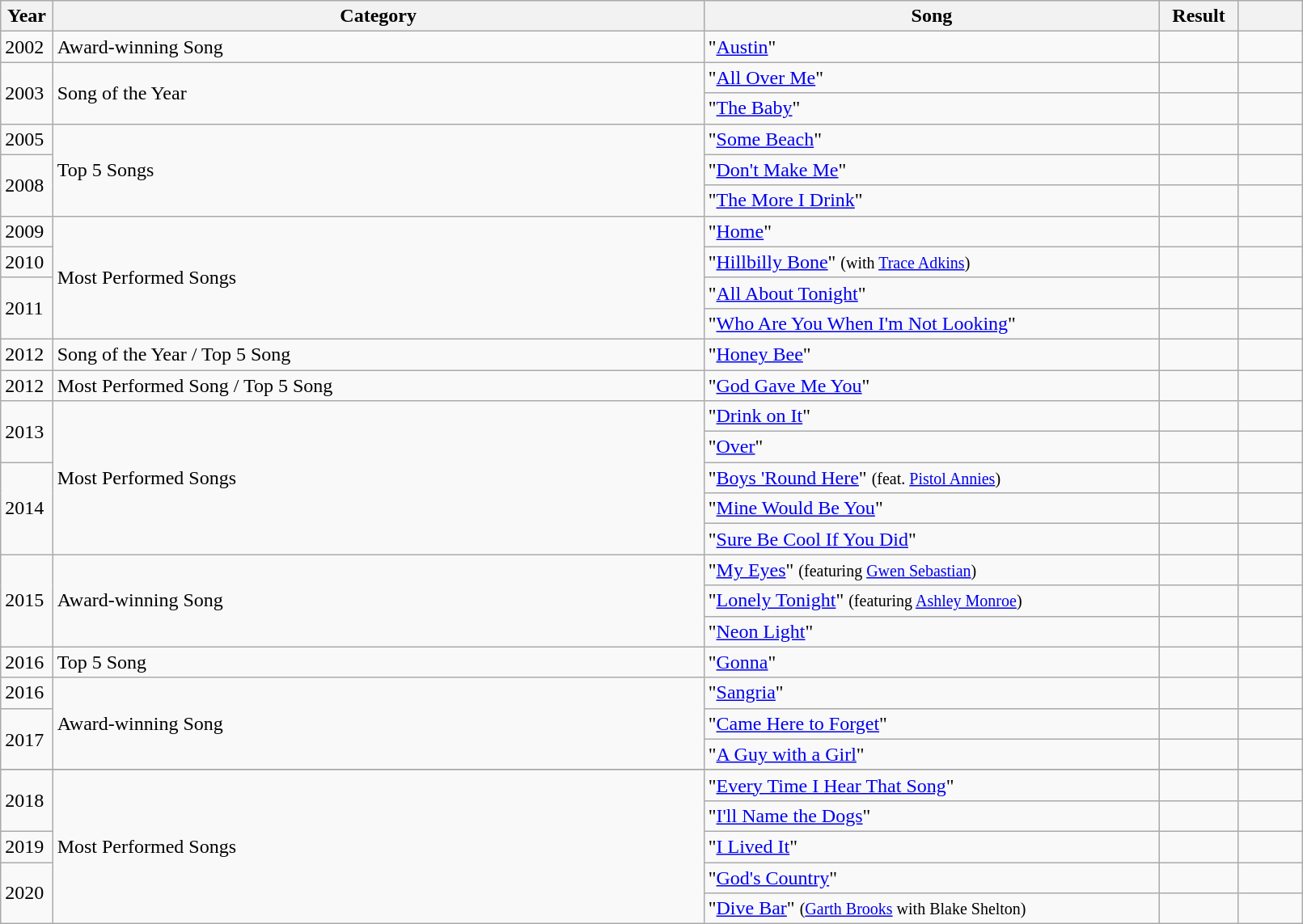<table class="wikitable plainrowheaders" style="width:85%;">
<tr>
<th scope="col" style="width:4%;">Year</th>
<th scope="col" style="width:50%;">Category</th>
<th scope="col" style="width:35%;">Song</th>
<th scope="col" style="width:6%;">Result</th>
<th scope="col" style="width:6%;"></th>
</tr>
<tr>
<td>2002</td>
<td>Award-winning Song</td>
<td>"<a href='#'>Austin</a>"</td>
<td></td>
<td></td>
</tr>
<tr>
<td rowspan="2">2003</td>
<td rowspan=2>Song of the Year</td>
<td>"<a href='#'>All Over Me</a>"</td>
<td></td>
<td></td>
</tr>
<tr>
<td>"<a href='#'>The Baby</a>"</td>
<td></td>
<td></td>
</tr>
<tr>
<td>2005</td>
<td rowspan=3>Top 5 Songs</td>
<td>"<a href='#'>Some Beach</a>"</td>
<td></td>
<td></td>
</tr>
<tr>
<td rowspan="2">2008</td>
<td>"<a href='#'>Don't Make Me</a>"</td>
<td></td>
<td></td>
</tr>
<tr>
<td>"<a href='#'>The More I Drink</a>"</td>
<td></td>
<td></td>
</tr>
<tr>
<td>2009</td>
<td rowspan=4>Most Performed Songs</td>
<td>"<a href='#'>Home</a>"</td>
<td></td>
<td></td>
</tr>
<tr>
<td>2010</td>
<td>"<a href='#'>Hillbilly Bone</a>" <small>(with <a href='#'>Trace Adkins</a>)</small></td>
<td></td>
<td></td>
</tr>
<tr>
<td rowspan="2">2011</td>
<td>"<a href='#'>All About Tonight</a>"</td>
<td></td>
<td></td>
</tr>
<tr>
<td>"<a href='#'>Who Are You When I'm Not Looking</a>"</td>
<td></td>
<td></td>
</tr>
<tr>
<td>2012</td>
<td>Song of the Year / Top 5 Song</td>
<td>"<a href='#'>Honey Bee</a>"</td>
<td></td>
<td></td>
</tr>
<tr>
<td>2012</td>
<td>Most Performed Song / Top 5 Song</td>
<td>"<a href='#'>God Gave Me You</a>"</td>
<td></td>
<td></td>
</tr>
<tr>
<td rowspan="2">2013</td>
<td rowspan=5>Most Performed Songs</td>
<td>"<a href='#'>Drink on It</a>"</td>
<td></td>
<td></td>
</tr>
<tr>
<td>"<a href='#'>Over</a>"</td>
<td></td>
<td></td>
</tr>
<tr>
<td rowspan="3">2014</td>
<td>"<a href='#'>Boys 'Round Here</a>" <small>(feat. <a href='#'>Pistol Annies</a>)</small></td>
<td></td>
<td></td>
</tr>
<tr>
<td>"<a href='#'>Mine Would Be You</a>"</td>
<td></td>
<td></td>
</tr>
<tr>
<td>"<a href='#'>Sure Be Cool If You Did</a>"</td>
<td></td>
<td></td>
</tr>
<tr>
<td rowspan="3">2015</td>
<td rowspan=3>Award-winning Song</td>
<td>"<a href='#'>My Eyes</a>" <small>(featuring <a href='#'>Gwen Sebastian</a>)</small></td>
<td></td>
<td></td>
</tr>
<tr>
<td>"<a href='#'>Lonely Tonight</a>" <small>(featuring <a href='#'>Ashley Monroe</a>)</small></td>
<td></td>
<td></td>
</tr>
<tr>
<td>"<a href='#'>Neon Light</a>"</td>
<td></td>
<td></td>
</tr>
<tr>
<td>2016</td>
<td>Top 5 Song</td>
<td>"<a href='#'>Gonna</a>"</td>
<td></td>
<td></td>
</tr>
<tr>
<td>2016</td>
<td rowspan=3>Award-winning Song</td>
<td>"<a href='#'>Sangria</a>"</td>
<td></td>
<td></td>
</tr>
<tr>
<td rowspan="2">2017</td>
<td>"<a href='#'>Came Here to Forget</a>"</td>
<td></td>
<td></td>
</tr>
<tr>
<td>"<a href='#'>A Guy with a Girl</a>"</td>
<td></td>
<td></td>
</tr>
<tr>
</tr>
<tr>
<td rowspan="2">2018</td>
<td rowspan=5>Most Performed Songs</td>
<td>"<a href='#'>Every Time I Hear That Song</a>"</td>
<td></td>
<td></td>
</tr>
<tr>
<td>"<a href='#'>I'll Name the Dogs</a>"</td>
<td></td>
<td></td>
</tr>
<tr>
<td>2019</td>
<td>"<a href='#'>I Lived It</a>"</td>
<td></td>
<td></td>
</tr>
<tr>
<td rowspan="2">2020</td>
<td>"<a href='#'>God's Country</a>"</td>
<td></td>
<td></td>
</tr>
<tr>
<td>"<a href='#'>Dive Bar</a>" <small>(<a href='#'>Garth Brooks</a> with Blake Shelton)</small></td>
<td></td>
<td></td>
</tr>
</table>
